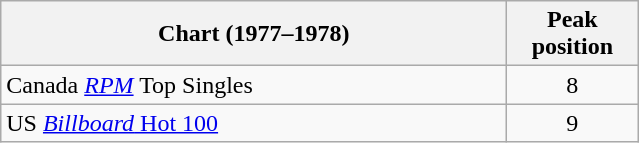<table class="wikitable">
<tr>
<th width=330>Chart (1977–1978)</th>
<th width=80>Peak<br>position</th>
</tr>
<tr>
<td>Canada <em><a href='#'>RPM</a></em> Top Singles</td>
<td style="text-align:center;">8</td>
</tr>
<tr>
<td>US <a href='#'><em>Billboard</em> Hot 100</a></td>
<td style="text-align:center;">9</td>
</tr>
</table>
